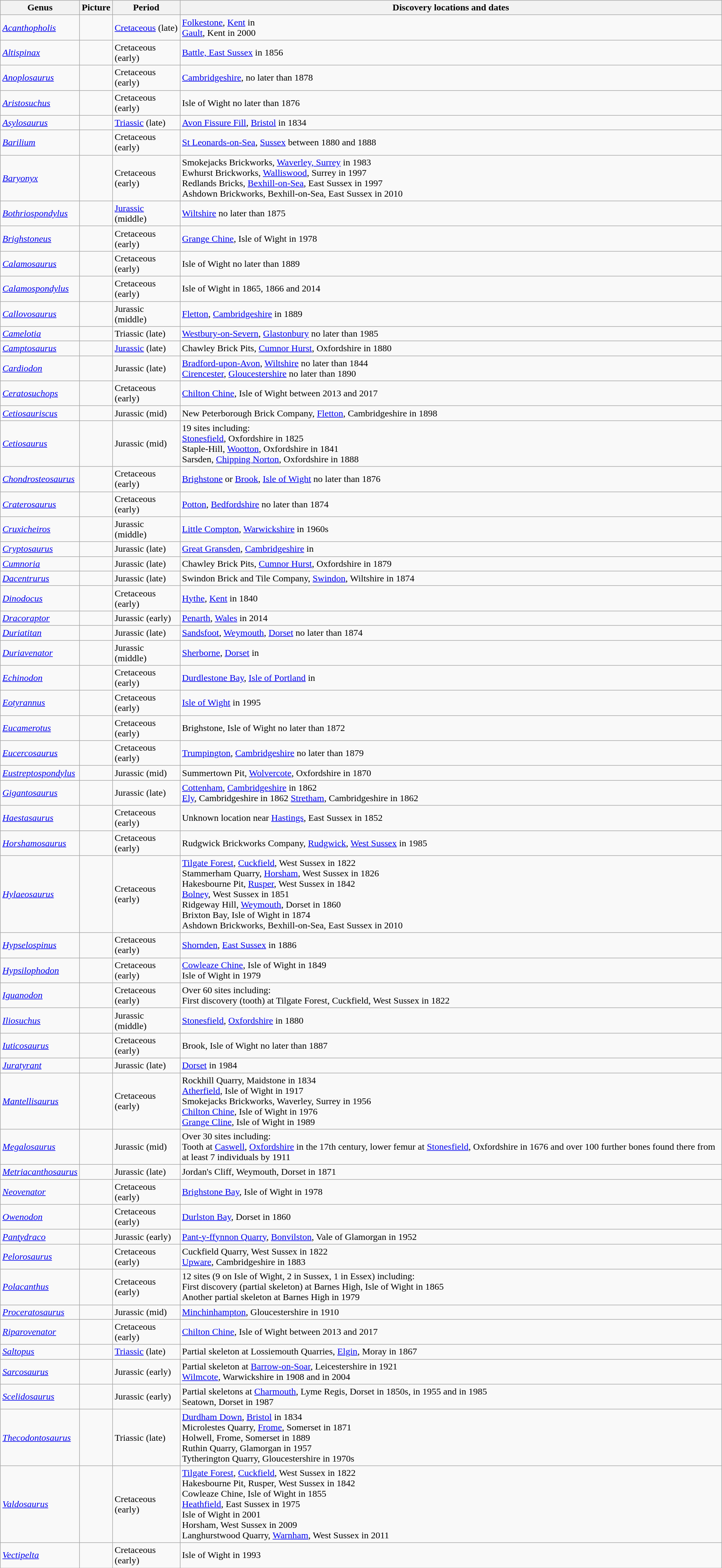<table class="wikitable sortable">
<tr>
<th>Genus</th>
<th>Picture</th>
<th>Period</th>
<th>Discovery locations and dates</th>
</tr>
<tr>
<td><em><a href='#'>Acanthopholis</a></em></td>
<td></td>
<td><a href='#'>Cretaceous</a> (late)</td>
<td><a href='#'>Folkestone</a>, <a href='#'>Kent</a> in <br><a href='#'>Gault</a>, Kent in 2000</td>
</tr>
<tr>
<td><em><a href='#'>Altispinax</a></em></td>
<td></td>
<td>Cretaceous (early)</td>
<td><a href='#'>Battle, East Sussex</a> in 1856</td>
</tr>
<tr>
<td><em><a href='#'>Anoplosaurus</a></em></td>
<td></td>
<td>Cretaceous (early)</td>
<td><a href='#'>Cambridgeshire</a>, no later than 1878</td>
</tr>
<tr>
<td><em><a href='#'>Aristosuchus</a></em></td>
<td></td>
<td>Cretaceous (early)</td>
<td>Isle of Wight no later than 1876</td>
</tr>
<tr>
<td><em><a href='#'>Asylosaurus</a></em></td>
<td></td>
<td><a href='#'>Triassic</a> (late)</td>
<td><a href='#'>Avon Fissure Fill</a>, <a href='#'>Bristol</a> in 1834</td>
</tr>
<tr>
<td><em><a href='#'>Barilium</a></em></td>
<td></td>
<td>Cretaceous (early)</td>
<td><a href='#'>St Leonards-on-Sea</a>, <a href='#'>Sussex</a> between 1880 and 1888</td>
</tr>
<tr>
<td><em><a href='#'>Baryonyx</a></em></td>
<td></td>
<td>Cretaceous (early)</td>
<td>Smokejacks Brickworks, <a href='#'>Waverley, Surrey</a> in 1983<br>Ewhurst Brickworks, <a href='#'>Walliswood</a>, Surrey in 1997<br>Redlands Bricks, <a href='#'>Bexhill-on-Sea</a>, East Sussex in 1997<br>Ashdown Brickworks, Bexhill-on-Sea, East Sussex in 2010</td>
</tr>
<tr>
<td><em><a href='#'>Bothriospondylus</a></em></td>
<td></td>
<td><a href='#'>Jurassic</a> (middle)</td>
<td><a href='#'>Wiltshire</a> no later than 1875</td>
</tr>
<tr>
<td><em><a href='#'>Brighstoneus</a></em></td>
<td></td>
<td>Cretaceous (early)</td>
<td><a href='#'>Grange Chine</a>, Isle of Wight in 1978</td>
</tr>
<tr>
<td><em><a href='#'>Calamosaurus</a></em></td>
<td></td>
<td>Cretaceous (early)</td>
<td>Isle of Wight no later than 1889</td>
</tr>
<tr>
<td><em><a href='#'>Calamospondylus</a></em></td>
<td></td>
<td>Cretaceous (early)</td>
<td>Isle of Wight in 1865, 1866 and 2014</td>
</tr>
<tr>
<td><em><a href='#'>Callovosaurus</a></em></td>
<td></td>
<td>Jurassic (middle)</td>
<td><a href='#'>Fletton</a>, <a href='#'>Cambridgeshire</a> in 1889</td>
</tr>
<tr>
<td><em><a href='#'>Camelotia</a></em></td>
<td></td>
<td>Triassic (late)</td>
<td><a href='#'>Westbury-on-Severn</a>, <a href='#'>Glastonbury</a> no later than 1985</td>
</tr>
<tr>
<td><em><a href='#'>Camptosaurus</a></em></td>
<td></td>
<td><a href='#'>Jurassic</a> (late)</td>
<td>Chawley Brick Pits, <a href='#'>Cumnor Hurst</a>, Oxfordshire in 1880</td>
</tr>
<tr>
<td><em><a href='#'>Cardiodon</a></em></td>
<td></td>
<td>Jurassic (late)</td>
<td><a href='#'>Bradford-upon-Avon</a>, <a href='#'>Wiltshire</a> no later than 1844<br><a href='#'>Cirencester</a>, <a href='#'>Gloucestershire</a> no later than 1890</td>
</tr>
<tr>
<td><em><a href='#'>Ceratosuchops</a></em></td>
<td></td>
<td>Cretaceous (early)</td>
<td><a href='#'>Chilton Chine</a>, Isle of Wight between 2013 and 2017</td>
</tr>
<tr>
<td><em><a href='#'>Cetiosauriscus</a></em></td>
<td></td>
<td>Jurassic (mid)</td>
<td>New Peterborough Brick Company, <a href='#'>Fletton</a>, Cambridgeshire in 1898</td>
</tr>
<tr>
<td><em><a href='#'>Cetiosaurus</a></em></td>
<td></td>
<td>Jurassic (mid)</td>
<td>19 sites including:<br><a href='#'>Stonesfield</a>, Oxfordshire in 1825<br>Staple-Hill, <a href='#'>Wootton</a>, Oxfordshire in 1841<br>Sarsden, <a href='#'>Chipping Norton</a>, Oxfordshire in 1888</td>
</tr>
<tr>
<td><em><a href='#'>Chondrosteosaurus</a></em></td>
<td></td>
<td>Cretaceous (early)</td>
<td><a href='#'>Brighstone</a> or <a href='#'>Brook</a>, <a href='#'>Isle of Wight</a> no later than 1876</td>
</tr>
<tr>
<td><em><a href='#'>Craterosaurus</a></em></td>
<td></td>
<td>Cretaceous (early)</td>
<td><a href='#'>Potton</a>, <a href='#'>Bedfordshire</a> no later than 1874</td>
</tr>
<tr>
<td><em><a href='#'>Cruxicheiros</a></em></td>
<td></td>
<td>Jurassic (middle)</td>
<td><a href='#'>Little Compton</a>, <a href='#'>Warwickshire</a> in 1960s</td>
</tr>
<tr>
<td><em><a href='#'>Cryptosaurus</a></em></td>
<td></td>
<td>Jurassic (late)</td>
<td><a href='#'>Great Gransden</a>, <a href='#'>Cambridgeshire</a> in </td>
</tr>
<tr>
<td><em><a href='#'>Cumnoria</a></em></td>
<td></td>
<td>Jurassic (late)</td>
<td>Chawley Brick Pits, <a href='#'>Cumnor Hurst</a>, Oxfordshire in 1879 </td>
</tr>
<tr>
<td><em><a href='#'>Dacentrurus</a></em></td>
<td></td>
<td>Jurassic (late)</td>
<td>Swindon Brick and Tile Company, <a href='#'>Swindon</a>, Wiltshire in 1874</td>
</tr>
<tr>
<td><em><a href='#'>Dinodocus</a></em></td>
<td></td>
<td>Cretaceous (early)</td>
<td><a href='#'>Hythe</a>, <a href='#'>Kent</a> in 1840</td>
</tr>
<tr>
<td><em><a href='#'>Dracoraptor</a></em></td>
<td></td>
<td>Jurassic (early)</td>
<td><a href='#'>Penarth</a>, <a href='#'>Wales</a> in 2014</td>
</tr>
<tr>
<td><em><a href='#'>Duriatitan</a></em></td>
<td></td>
<td>Jurassic (late)</td>
<td><a href='#'>Sandsfoot</a>, <a href='#'>Weymouth</a>, <a href='#'>Dorset</a> no later than 1874</td>
</tr>
<tr>
<td><em><a href='#'>Duriavenator</a></em></td>
<td></td>
<td>Jurassic (middle)</td>
<td><a href='#'>Sherborne</a>, <a href='#'>Dorset</a> in </td>
</tr>
<tr>
<td><em><a href='#'>Echinodon</a></em></td>
<td></td>
<td>Cretaceous (early)</td>
<td><a href='#'>Durdlestone Bay</a>, <a href='#'>Isle of Portland</a> in </td>
</tr>
<tr>
<td><em><a href='#'>Eotyrannus</a></em></td>
<td></td>
<td>Cretaceous (early)</td>
<td><a href='#'>Isle of Wight</a> in 1995</td>
</tr>
<tr>
<td><em><a href='#'>Eucamerotus</a></em></td>
<td></td>
<td>Cretaceous (early)</td>
<td>Brighstone, Isle of Wight no later than 1872</td>
</tr>
<tr>
<td><em><a href='#'>Eucercosaurus</a></em></td>
<td></td>
<td>Cretaceous (early)</td>
<td><a href='#'>Trumpington</a>, <a href='#'>Cambridgeshire</a> no later than 1879</td>
</tr>
<tr>
<td><em><a href='#'>Eustreptospondylus</a></em></td>
<td></td>
<td>Jurassic (mid)</td>
<td>Summertown Pit, <a href='#'>Wolvercote</a>, Oxfordshire in 1870</td>
</tr>
<tr>
<td><em><a href='#'>Gigantosaurus</a></em></td>
<td></td>
<td>Jurassic (late)</td>
<td><a href='#'>Cottenham</a>, <a href='#'>Cambridgeshire</a> in 1862<br><a href='#'>Ely</a>, Cambridgeshire in 1862
<a href='#'>Stretham</a>, Cambridgeshire in 1862</td>
</tr>
<tr>
<td><em><a href='#'>Haestasaurus</a></em></td>
<td></td>
<td>Cretaceous (early)</td>
<td>Unknown location near <a href='#'>Hastings</a>, East Sussex in 1852</td>
</tr>
<tr>
<td><em><a href='#'>Horshamosaurus</a></em></td>
<td></td>
<td>Cretaceous (early)</td>
<td>Rudgwick Brickworks Company, <a href='#'>Rudgwick</a>, <a href='#'>West Sussex</a> in 1985</td>
</tr>
<tr>
<td><em><a href='#'>Hylaeosaurus</a></em></td>
<td></td>
<td>Cretaceous (early)</td>
<td><a href='#'>Tilgate Forest</a>, <a href='#'>Cuckfield</a>, West Sussex in 1822<br>Stammerham Quarry, <a href='#'>Horsham</a>, West Sussex in 1826<br>Hakesbourne Pit, <a href='#'>Rusper</a>, West Sussex in 1842<br><a href='#'>Bolney</a>, West Sussex in 1851<br>Ridgeway Hill, <a href='#'>Weymouth</a>, Dorset in 1860<br>Brixton Bay, Isle of Wight in 1874<br>Ashdown Brickworks, Bexhill-on-Sea, East Sussex in 2010</td>
</tr>
<tr>
<td><em><a href='#'>Hypselospinus</a></em></td>
<td></td>
<td>Cretaceous (early)</td>
<td><a href='#'>Shornden</a>, <a href='#'>East Sussex</a> in 1886</td>
</tr>
<tr>
<td><em><a href='#'>Hypsilophodon</a></em></td>
<td></td>
<td>Cretaceous (early)</td>
<td><a href='#'>Cowleaze Chine</a>, Isle of Wight in 1849<br>Isle of Wight in 1979</td>
</tr>
<tr>
<td><em><a href='#'>Iguanodon</a></em></td>
<td></td>
<td>Cretaceous (early)</td>
<td>Over 60 sites including:<br>First discovery (tooth) at Tilgate Forest, Cuckfield, West Sussex in 1822</td>
</tr>
<tr>
<td><em><a href='#'>Iliosuchus</a></em></td>
<td></td>
<td>Jurassic (middle)</td>
<td><a href='#'>Stonesfield</a>, <a href='#'>Oxfordshire</a> in 1880</td>
</tr>
<tr>
<td><em><a href='#'>Iuticosaurus</a></em></td>
<td></td>
<td>Cretaceous (early)</td>
<td>Brook, Isle of Wight no later than 1887</td>
</tr>
<tr>
<td><em><a href='#'>Juratyrant</a></em></td>
<td></td>
<td>Jurassic (late)</td>
<td><a href='#'>Dorset</a> in 1984</td>
</tr>
<tr>
<td><em><a href='#'>Mantellisaurus</a></em></td>
<td></td>
<td>Cretaceous (early)</td>
<td>Rockhill Quarry, Maidstone in 1834<br><a href='#'>Atherfield</a>, Isle of Wight in 1917<br>Smokejacks Brickworks, Waverley, Surrey in 1956<br><a href='#'>Chilton Chine</a>, Isle of Wight in 1976<br><a href='#'>Grange Cline</a>, Isle of Wight in 1989</td>
</tr>
<tr>
<td><em><a href='#'>Megalosaurus</a></em></td>
<td></td>
<td>Jurassic (mid)</td>
<td>Over 30 sites including:<br>Tooth at <a href='#'>Caswell</a>, <a href='#'>Oxfordshire</a> in the 17th century, lower femur at <a href='#'>Stonesfield</a>, Oxfordshire in 1676 and over 100 further bones found there from at least 7 individuals by 1911</td>
</tr>
<tr>
<td><em><a href='#'>Metriacanthosaurus</a></em></td>
<td></td>
<td>Jurassic (late)</td>
<td>Jordan's Cliff, Weymouth, Dorset in 1871</td>
</tr>
<tr>
<td><em><a href='#'>Neovenator</a></em></td>
<td></td>
<td>Cretaceous (early)</td>
<td><a href='#'>Brighstone Bay</a>, Isle of Wight in 1978</td>
</tr>
<tr>
<td><em><a href='#'>Owenodon</a></em></td>
<td></td>
<td>Cretaceous (early)</td>
<td><a href='#'>Durlston Bay</a>, Dorset in 1860</td>
</tr>
<tr>
<td><em><a href='#'>Pantydraco</a></em></td>
<td></td>
<td>Jurassic (early)</td>
<td><a href='#'>Pant-y-ffynnon Quarry</a>, <a href='#'>Bonvilston</a>, Vale of Glamorgan in 1952</td>
</tr>
<tr>
<td><em><a href='#'>Pelorosaurus</a></em></td>
<td></td>
<td>Cretaceous (early)</td>
<td>Cuckfield Quarry, West Sussex in 1822<br><a href='#'>Upware</a>, Cambridgeshire in 1883</td>
</tr>
<tr>
<td><em><a href='#'>Polacanthus</a></em></td>
<td></td>
<td>Cretaceous (early)</td>
<td>12 sites (9 on Isle of Wight, 2 in Sussex, 1 in Essex) including:<br>First discovery (partial skeleton) at Barnes High, Isle of Wight in 1865<br>Another partial skeleton at Barnes High in 1979</td>
</tr>
<tr>
<td><em><a href='#'>Proceratosaurus</a></em></td>
<td></td>
<td>Jurassic (mid)</td>
<td><a href='#'>Minchinhampton</a>, Gloucestershire in 1910</td>
</tr>
<tr>
<td><em><a href='#'>Riparovenator</a></em></td>
<td></td>
<td>Cretaceous (early)</td>
<td><a href='#'>Chilton Chine</a>, Isle of Wight between 2013 and 2017</td>
</tr>
<tr>
<td><em><a href='#'>Saltopus</a></em></td>
<td></td>
<td><a href='#'>Triassic</a> (late)</td>
<td>Partial skeleton at Lossiemouth Quarries, <a href='#'>Elgin</a>, Moray in 1867</td>
</tr>
<tr>
<td><em><a href='#'>Sarcosaurus</a></em></td>
<td></td>
<td>Jurassic (early)</td>
<td>Partial skeleton at <a href='#'>Barrow-on-Soar</a>, Leicestershire in 1921<br><a href='#'>Wilmcote</a>, Warwickshire in 1908 and in 2004</td>
</tr>
<tr>
<td><em><a href='#'>Scelidosaurus</a></em></td>
<td></td>
<td>Jurassic (early)</td>
<td>Partial skeletons at <a href='#'>Charmouth</a>, Lyme Regis, Dorset in 1850s, in 1955 and in 1985<br>Seatown, Dorset in 1987</td>
</tr>
<tr>
<td><em><a href='#'>Thecodontosaurus</a></em></td>
<td></td>
<td>Triassic (late)</td>
<td><a href='#'>Durdham Down</a>, <a href='#'>Bristol</a> in 1834<br>Microlestes Quarry, <a href='#'>Frome</a>, Somerset in 1871<br>Holwell, Frome, Somerset in 1889<br>Ruthin Quarry, Glamorgan in 1957<br>Tytherington Quarry, Gloucestershire in 1970s</td>
</tr>
<tr>
<td><em><a href='#'>Valdosaurus</a></em></td>
<td></td>
<td>Cretaceous (early)</td>
<td><a href='#'>Tilgate Forest</a>, <a href='#'>Cuckfield</a>, West Sussex in 1822<br>Hakesbourne Pit, Rusper, West Sussex in 1842<br>Cowleaze Chine, Isle of Wight in 1855<br><a href='#'>Heathfield</a>, East Sussex in 1975<br>Isle of Wight in 2001<br>Horsham, West Sussex in 2009<br>Langhurstwood Quarry, <a href='#'>Warnham</a>, West Sussex in 2011</td>
</tr>
<tr>
<td><em><a href='#'>Vectipelta</a></em></td>
<td></td>
<td>Cretaceous (early)</td>
<td>Isle of Wight in 1993</td>
</tr>
</table>
